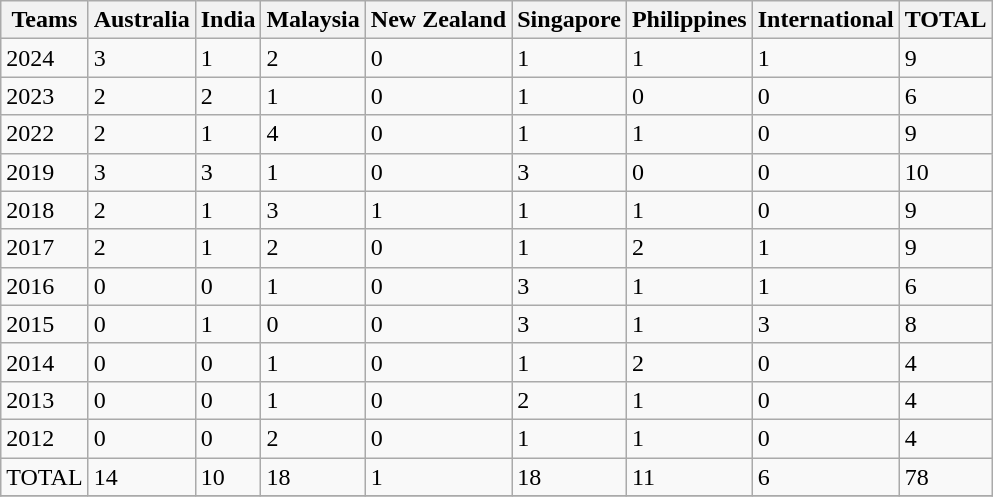<table class="wikitable sortable" border="1" align="center">
<tr>
<th>Teams</th>
<th>Australia</th>
<th>India</th>
<th>Malaysia</th>
<th>New Zealand</th>
<th>Singapore</th>
<th>Philippines</th>
<th>International</th>
<th>TOTAL</th>
</tr>
<tr>
<td>2024</td>
<td>3</td>
<td>1</td>
<td>2</td>
<td>0</td>
<td>1</td>
<td>1</td>
<td>1</td>
<td>9</td>
</tr>
<tr>
<td>2023</td>
<td>2</td>
<td>2</td>
<td>1</td>
<td>0</td>
<td>1</td>
<td>0</td>
<td>0</td>
<td>6</td>
</tr>
<tr>
<td>2022</td>
<td>2</td>
<td>1</td>
<td>4</td>
<td>0</td>
<td>1</td>
<td>1</td>
<td>0</td>
<td>9</td>
</tr>
<tr>
<td>2019</td>
<td>3</td>
<td>3</td>
<td>1</td>
<td>0</td>
<td>3</td>
<td>0</td>
<td>0</td>
<td>10</td>
</tr>
<tr>
<td>2018</td>
<td>2</td>
<td>1</td>
<td>3</td>
<td>1</td>
<td>1</td>
<td>1</td>
<td>0</td>
<td>9</td>
</tr>
<tr>
<td>2017</td>
<td>2</td>
<td>1</td>
<td>2</td>
<td>0</td>
<td>1</td>
<td>2</td>
<td>1</td>
<td>9</td>
</tr>
<tr>
<td>2016</td>
<td>0</td>
<td>0</td>
<td>1</td>
<td>0</td>
<td>3</td>
<td>1</td>
<td>1</td>
<td>6</td>
</tr>
<tr>
<td>2015</td>
<td>0</td>
<td>1</td>
<td>0</td>
<td>0</td>
<td>3</td>
<td>1</td>
<td>3</td>
<td>8</td>
</tr>
<tr>
<td>2014</td>
<td>0</td>
<td>0</td>
<td>1</td>
<td>0</td>
<td>1</td>
<td>2</td>
<td>0</td>
<td>4</td>
</tr>
<tr>
<td>2013</td>
<td>0</td>
<td>0</td>
<td>1</td>
<td>0</td>
<td>2</td>
<td>1</td>
<td>0</td>
<td>4</td>
</tr>
<tr>
<td>2012</td>
<td>0</td>
<td>0</td>
<td>2</td>
<td>0</td>
<td>1</td>
<td>1</td>
<td>0</td>
<td>4</td>
</tr>
<tr>
<td>TOTAL</td>
<td>14</td>
<td>10</td>
<td>18</td>
<td>1</td>
<td>18</td>
<td>11</td>
<td>6</td>
<td>78</td>
</tr>
<tr>
</tr>
</table>
